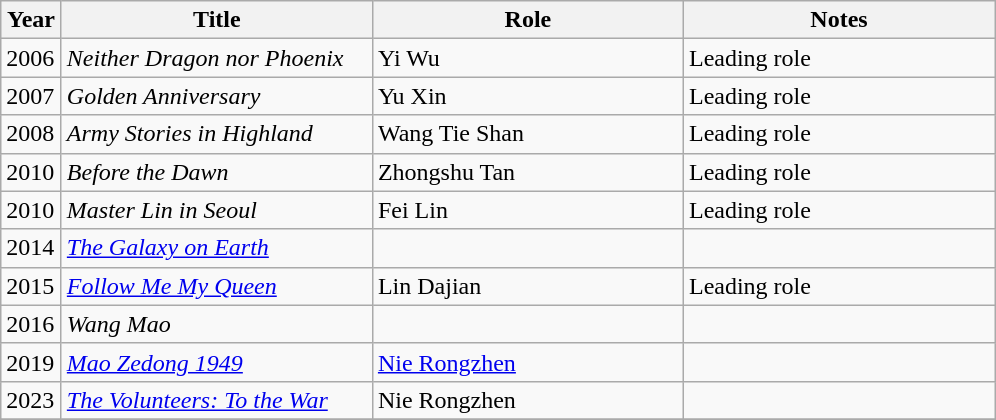<table class="wikitable sortable">
<tr>
<th width="33">Year</th>
<th width="200">Title</th>
<th width="200">Role</th>
<th width="200" class="unsortable">Notes</th>
</tr>
<tr>
<td>2006</td>
<td><em>Neither Dragon nor Phoenix</em></td>
<td>Yi Wu</td>
<td>Leading role</td>
</tr>
<tr>
<td>2007</td>
<td><em>Golden Anniversary</em></td>
<td>Yu Xin</td>
<td>Leading role</td>
</tr>
<tr>
<td>2008</td>
<td><em>Army Stories in Highland</em></td>
<td>Wang Tie Shan</td>
<td>Leading role</td>
</tr>
<tr>
<td>2010</td>
<td><em>Before the Dawn</em></td>
<td>Zhongshu Tan</td>
<td>Leading role</td>
</tr>
<tr>
<td>2010</td>
<td><em>Master Lin in Seoul</em></td>
<td>Fei Lin</td>
<td>Leading role</td>
</tr>
<tr>
<td>2014</td>
<td><em><a href='#'>The Galaxy on Earth</a></em></td>
<td></td>
<td></td>
</tr>
<tr>
<td>2015</td>
<td><em><a href='#'>Follow Me My Queen</a></em></td>
<td>Lin Dajian</td>
<td>Leading role</td>
</tr>
<tr>
<td>2016</td>
<td><em>Wang Mao</em></td>
<td></td>
<td></td>
</tr>
<tr>
<td>2019</td>
<td><em><a href='#'>Mao Zedong 1949</a></em></td>
<td><a href='#'>Nie Rongzhen</a></td>
<td></td>
</tr>
<tr>
<td>2023</td>
<td><em><a href='#'>The Volunteers: To the War</a></em></td>
<td>Nie Rongzhen</td>
<td></td>
</tr>
<tr>
</tr>
</table>
